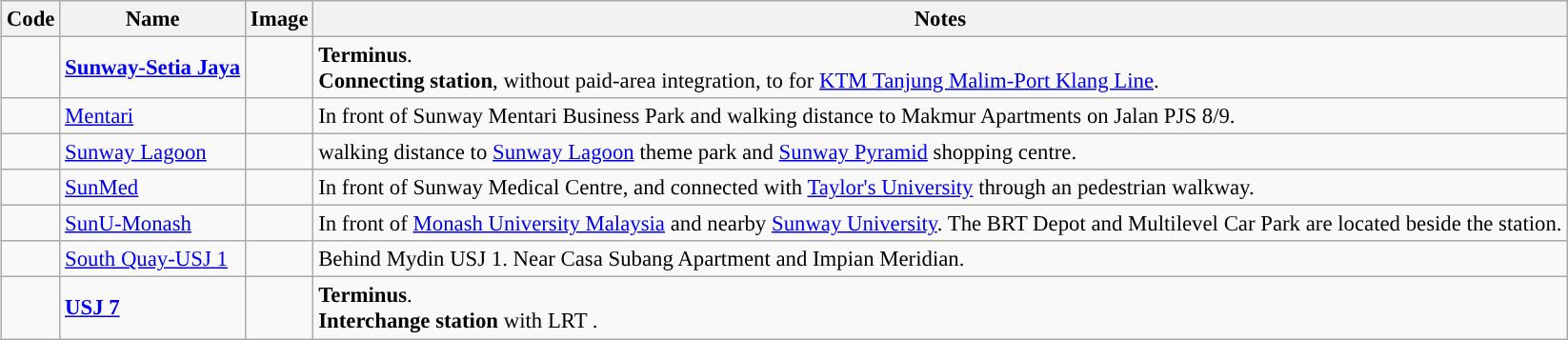<table class="wikitable sortable" style="margin-left: 1em; margin-bottom: 1em; color: black; border-collapse: collapse; font-size: 95%">
<tr>
<th style="background:#">Code</th>
<th style="background:#">Name</th>
<th style="background:#">Image</th>
<th style="background:#">Notes</th>
</tr>
<tr>
<td></td>
<td><a href='#'><strong>Sunway-Setia Jaya</strong></a></td>
<td></td>
<td><strong>Terminus</strong>.<br><strong>Connecting station</strong>, without paid-area integration, to  <strong></strong> for <a href='#'>KTM Tanjung Malim-Port Klang Line</a>.</td>
</tr>
<tr>
<td></td>
<td><a href='#'>Mentari</a></td>
<td></td>
<td>In front of Sunway Mentari Business Park and walking distance to Makmur Apartments on Jalan PJS 8/9.</td>
</tr>
<tr>
<td></td>
<td><a href='#'>Sunway Lagoon</a></td>
<td></td>
<td> walking distance to <a href='#'>Sunway Lagoon</a> theme park and <a href='#'>Sunway Pyramid</a> shopping centre.</td>
</tr>
<tr>
<td></td>
<td><a href='#'>SunMed</a></td>
<td></td>
<td>In front of Sunway Medical Centre, and connected with <a href='#'>Taylor's University</a> through an  pedestrian walkway.</td>
</tr>
<tr>
<td></td>
<td><a href='#'>SunU-Monash</a></td>
<td></td>
<td>In front of <a href='#'>Monash University Malaysia</a> and nearby <a href='#'>Sunway University</a>. The BRT Depot and Multilevel Car Park are located beside the station.</td>
</tr>
<tr>
<td></td>
<td><a href='#'>South Quay-USJ 1</a></td>
<td></td>
<td>Behind Mydin USJ 1. Near Casa Subang Apartment and Impian Meridian.</td>
</tr>
<tr>
<td><a href='#'></a></td>
<td><a href='#'><strong>USJ 7</strong></a></td>
<td></td>
<td><strong>Terminus</strong>.<br><strong>Interchange station</strong> with <a href='#'></a> LRT .</td>
</tr>
</table>
